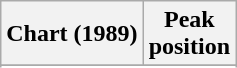<table class="wikitable sortable">
<tr>
<th align="left">Chart (1989)</th>
<th align="center">Peak<br>position</th>
</tr>
<tr>
</tr>
<tr>
</tr>
</table>
